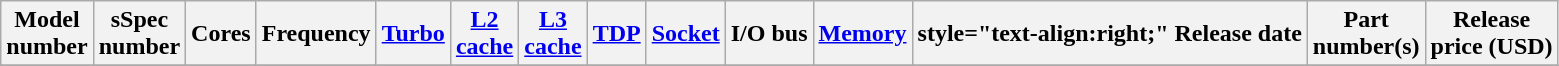<table class="wikitable">
<tr>
<th>Model<br>number</th>
<th>sSpec<br>number</th>
<th>Cores</th>
<th>Frequency</th>
<th><a href='#'>Turbo</a></th>
<th><a href='#'>L2<br>cache</a></th>
<th><a href='#'>L3<br>cache</a></th>
<th><a href='#'>TDP</a></th>
<th><a href='#'>Socket</a></th>
<th>I/O bus</th>
<th><a href='#'>Memory</a><br></th>
<th>style="text-align:right;"  Release date</th>
<th>Part<br>number(s)</th>
<th>Release<br>price (USD)<br></th>
</tr>
<tr>
</tr>
</table>
